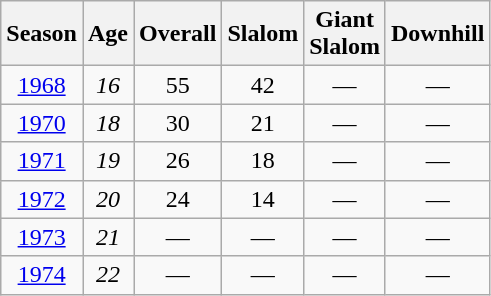<table class=wikitable style="text-align:center">
<tr>
<th>Season</th>
<th>Age</th>
<th>Overall</th>
<th>Slalom</th>
<th>Giant<br>Slalom</th>
<th>Downhill</th>
</tr>
<tr>
<td><a href='#'>1968</a></td>
<td><em>16</em></td>
<td>55</td>
<td>42</td>
<td>—</td>
<td>—</td>
</tr>
<tr>
<td><a href='#'>1970</a></td>
<td><em>18</em></td>
<td>30</td>
<td>21</td>
<td>—</td>
<td>—</td>
</tr>
<tr>
<td><a href='#'>1971</a></td>
<td><em>19</em></td>
<td>26</td>
<td>18</td>
<td>—</td>
<td>—</td>
</tr>
<tr>
<td><a href='#'>1972</a></td>
<td><em>20</em></td>
<td>24</td>
<td>14</td>
<td>—</td>
<td>—</td>
</tr>
<tr>
<td><a href='#'>1973</a></td>
<td><em>21</em></td>
<td>—</td>
<td>—</td>
<td>—</td>
<td>—</td>
</tr>
<tr>
<td><a href='#'>1974</a></td>
<td><em>22</em></td>
<td>—</td>
<td>—</td>
<td>—</td>
<td>—</td>
</tr>
</table>
